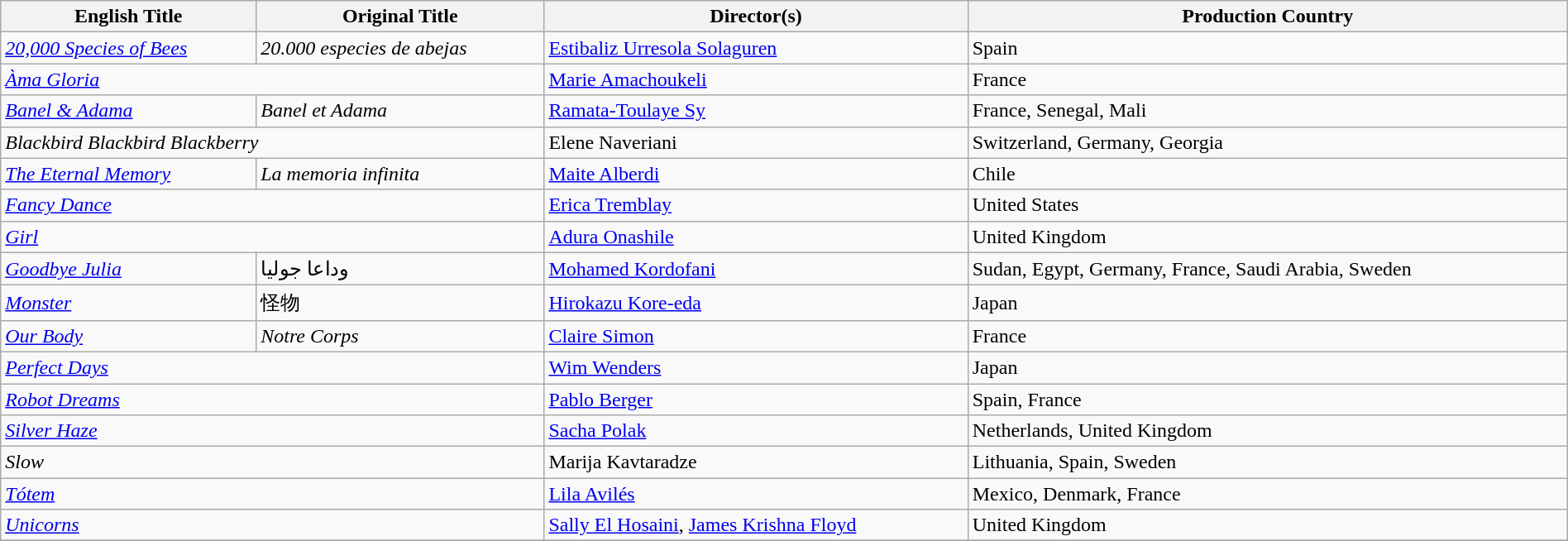<table class="wikitable" style="width:100%; margin-bottom:4px">
<tr>
<th>English Title</th>
<th>Original Title</th>
<th>Director(s)</th>
<th>Production Country</th>
</tr>
<tr>
<td><em><a href='#'>20,000 Species of Bees</a></em></td>
<td><em>20.000 especies de abejas</em></td>
<td><a href='#'>Estibaliz Urresola Solaguren</a></td>
<td>Spain</td>
</tr>
<tr>
<td colspan="2"><em><a href='#'>Àma Gloria</a></em></td>
<td><a href='#'>Marie Amachoukeli</a></td>
<td>France</td>
</tr>
<tr>
<td><em><a href='#'>Banel & Adama</a></em></td>
<td><em>Banel et Adama</em></td>
<td><a href='#'>Ramata-Toulaye Sy</a></td>
<td>France, Senegal, Mali</td>
</tr>
<tr>
<td colspan="2"><em>Blackbird Blackbird Blackberry</em></td>
<td>Elene Naveriani</td>
<td>Switzerland, Germany, Georgia</td>
</tr>
<tr>
<td><em><a href='#'>The Eternal Memory</a></em></td>
<td><em>La memoria infinita</em></td>
<td><a href='#'>Maite Alberdi</a></td>
<td>Chile</td>
</tr>
<tr>
<td colspan="2"><em><a href='#'>Fancy Dance</a></em></td>
<td><a href='#'>Erica Tremblay</a></td>
<td>United States</td>
</tr>
<tr>
<td colspan="2"><em><a href='#'>Girl</a></em></td>
<td><a href='#'>Adura Onashile</a></td>
<td>United Kingdom</td>
</tr>
<tr>
<td><em><a href='#'>Goodbye Julia</a></em></td>
<td>وداعا جوليا</td>
<td><a href='#'>Mohamed Kordofani</a></td>
<td>Sudan, Egypt, Germany, France, Saudi Arabia, Sweden</td>
</tr>
<tr>
<td><em><a href='#'>Monster</a></em></td>
<td>怪物</td>
<td><a href='#'>Hirokazu Kore-eda</a></td>
<td>Japan</td>
</tr>
<tr>
<td><em><a href='#'>Our Body</a></em></td>
<td><em>Notre Corps</em></td>
<td><a href='#'>Claire Simon</a></td>
<td>France</td>
</tr>
<tr>
<td colspan="2"><em><a href='#'>Perfect Days</a></em></td>
<td><a href='#'>Wim Wenders</a></td>
<td>Japan</td>
</tr>
<tr>
<td colspan="2"><em><a href='#'>Robot Dreams</a></em></td>
<td><a href='#'>Pablo Berger</a></td>
<td>Spain, France</td>
</tr>
<tr>
<td colspan="2"><em><a href='#'>Silver Haze</a></em></td>
<td><a href='#'>Sacha Polak</a></td>
<td>Netherlands, United Kingdom</td>
</tr>
<tr>
<td colspan="2"><em>Slow</em></td>
<td>Marija Kavtaradze</td>
<td>Lithuania, Spain, Sweden</td>
</tr>
<tr>
<td colspan="2"><em><a href='#'>Tótem</a></em></td>
<td><a href='#'>Lila Avilés</a></td>
<td>Mexico, Denmark, France</td>
</tr>
<tr>
<td colspan="2"><em><a href='#'>Unicorns</a></em></td>
<td><a href='#'>Sally El Hosaini</a>, <a href='#'>James Krishna Floyd</a></td>
<td>United Kingdom</td>
</tr>
<tr>
</tr>
</table>
